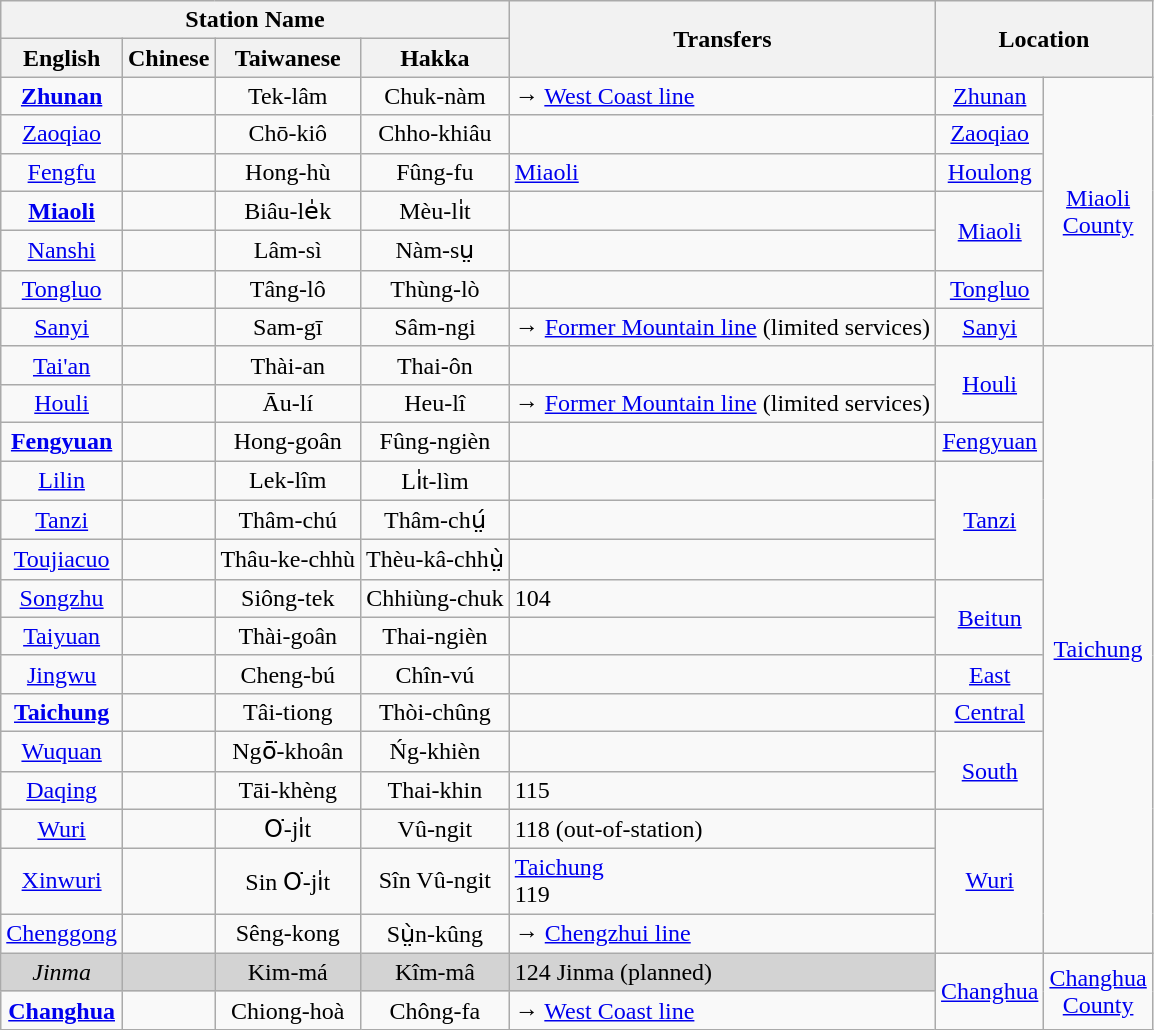<table class=wikitable style="text-align:center">
<tr>
<th colspan="4">Station Name</th>
<th rowspan="2">Transfers</th>
<th colspan="2" rowspan="2">Location</th>
</tr>
<tr>
<th>English</th>
<th>Chinese</th>
<th>Taiwanese</th>
<th>Hakka</th>
</tr>
<tr>
<td><strong><a href='#'>Zhunan</a></strong></td>
<td></td>
<td>Tek-lâm</td>
<td>Chuk-nàm</td>
<td align=left>→  <a href='#'>West Coast line</a></td>
<td><a href='#'>Zhunan</a></td>
<td rowspan=7><a href='#'>Miaoli<br>County</a></td>
</tr>
<tr>
<td><a href='#'>Zaoqiao</a></td>
<td></td>
<td>Chō-kiô</td>
<td>Chho-khiâu</td>
<td align=left></td>
<td><a href='#'>Zaoqiao</a></td>
</tr>
<tr>
<td><a href='#'>Fengfu</a></td>
<td></td>
<td>Hong-hù</td>
<td>Fûng-fu</td>
<td align=left> <a href='#'>Miaoli</a></td>
<td><a href='#'>Houlong</a></td>
</tr>
<tr>
<td><strong><a href='#'>Miaoli</a></strong></td>
<td></td>
<td>Biâu-le̍k</td>
<td>Mèu-li̍t</td>
<td align=left></td>
<td rowspan=2><a href='#'>Miaoli</a></td>
</tr>
<tr>
<td><a href='#'>Nanshi</a></td>
<td></td>
<td>Lâm-sì</td>
<td>Nàm-sṳ</td>
<td align=left></td>
</tr>
<tr>
<td><a href='#'>Tongluo</a></td>
<td></td>
<td>Tâng-lô</td>
<td>Thùng-lò</td>
<td align=left></td>
<td><a href='#'>Tongluo</a></td>
</tr>
<tr>
<td><a href='#'>Sanyi</a></td>
<td></td>
<td>Sam-gī</td>
<td>Sâm-ngi</td>
<td align=left>→  <a href='#'>Former Mountain line</a> (limited services)</td>
<td><a href='#'>Sanyi</a></td>
</tr>
<tr>
<td><a href='#'>Tai'an</a></td>
<td></td>
<td>Thài-an</td>
<td>Thai-ôn</td>
<td align=left></td>
<td rowspan=2><a href='#'>Houli</a></td>
<td rowspan=15><a href='#'>Taichung</a></td>
</tr>
<tr>
<td><a href='#'>Houli</a></td>
<td></td>
<td>Āu-lí</td>
<td>Heu-lî</td>
<td align=left>→  <a href='#'>Former Mountain line</a> (limited services)</td>
</tr>
<tr>
<td><strong><a href='#'>Fengyuan</a></strong></td>
<td></td>
<td>Hong-goân</td>
<td>Fûng-ngièn</td>
<td align=left></td>
<td><a href='#'>Fengyuan</a></td>
</tr>
<tr>
<td><a href='#'>Lilin</a></td>
<td></td>
<td>Lek-lîm</td>
<td>Li̍t-lìm</td>
<td align=left></td>
<td rowspan=3><a href='#'>Tanzi</a></td>
</tr>
<tr>
<td><a href='#'>Tanzi</a></td>
<td></td>
<td>Thâm-chú</td>
<td>Thâm-chṳ́</td>
<td align=left></td>
</tr>
<tr>
<td><a href='#'>Toujiacuo</a></td>
<td></td>
<td>Thâu-ke-chhù</td>
<td>Thèu-kâ-chhṳ̀</td>
<td align=left></td>
</tr>
<tr>
<td><a href='#'>Songzhu</a></td>
<td></td>
<td>Siông-tek</td>
<td>Chhiùng-chuk</td>
<td align=left> <span>104 </span></td>
<td rowspan=2><a href='#'>Beitun</a></td>
</tr>
<tr>
<td><a href='#'>Taiyuan</a></td>
<td></td>
<td>Thài-goân</td>
<td>Thai-ngièn</td>
<td align=left></td>
</tr>
<tr>
<td><a href='#'>Jingwu</a></td>
<td></td>
<td>Cheng-bú</td>
<td>Chîn-vú</td>
<td align=left></td>
<td><a href='#'>East</a></td>
</tr>
<tr>
<td><strong><a href='#'>Taichung</a></strong></td>
<td></td>
<td>Tâi-tiong</td>
<td>Thòi-chûng</td>
<td align=left></td>
<td><a href='#'>Central</a></td>
</tr>
<tr>
<td><a href='#'>Wuquan</a></td>
<td></td>
<td>Ngō͘-khoân</td>
<td>Ńg-khièn</td>
<td align=left></td>
<td rowspan=2><a href='#'>South</a></td>
</tr>
<tr>
<td><a href='#'>Daqing</a></td>
<td></td>
<td>Tāi-khèng</td>
<td>Thai-khin</td>
<td align=left> <span>115 </span></td>
</tr>
<tr>
<td><a href='#'>Wuri</a></td>
<td></td>
<td>O͘-ji̍t</td>
<td>Vû-ngit</td>
<td align=left> <span>118 </span> (out-of-station)</td>
<td rowspan=3><a href='#'>Wuri</a></td>
</tr>
<tr>
<td><a href='#'>Xinwuri</a></td>
<td></td>
<td>Sin O͘-ji̍t</td>
<td>Sîn Vû-ngit</td>
<td align=left> <a href='#'>Taichung</a><br> <span>119 </span></td>
</tr>
<tr>
<td><a href='#'>Chenggong</a></td>
<td></td>
<td>Sêng-kong</td>
<td>Sṳ̀n-kûng</td>
<td align=left>→  <a href='#'>Chengzhui line</a></td>
</tr>
<tr bgcolor = "lightgrey">
<td><em>Jinma</em></td>
<td><em></em></td>
<td>Kim-má</td>
<td>Kîm-mâ</td>
<td align=left> <span>124 Jinma</span> <span>(planned)</span></td>
<td rowspan=2 bgcolor = #F9F9F9><a href='#'>Changhua</a></td>
<td rowspan=2 bgcolor = #F9F9F9><a href='#'>Changhua<br>County</a></td>
</tr>
<tr>
<td><strong><a href='#'>Changhua</a></strong></td>
<td></td>
<td>Chiong-hoà</td>
<td>Chông-fa</td>
<td align=left>→  <a href='#'>West Coast line</a></td>
</tr>
</table>
